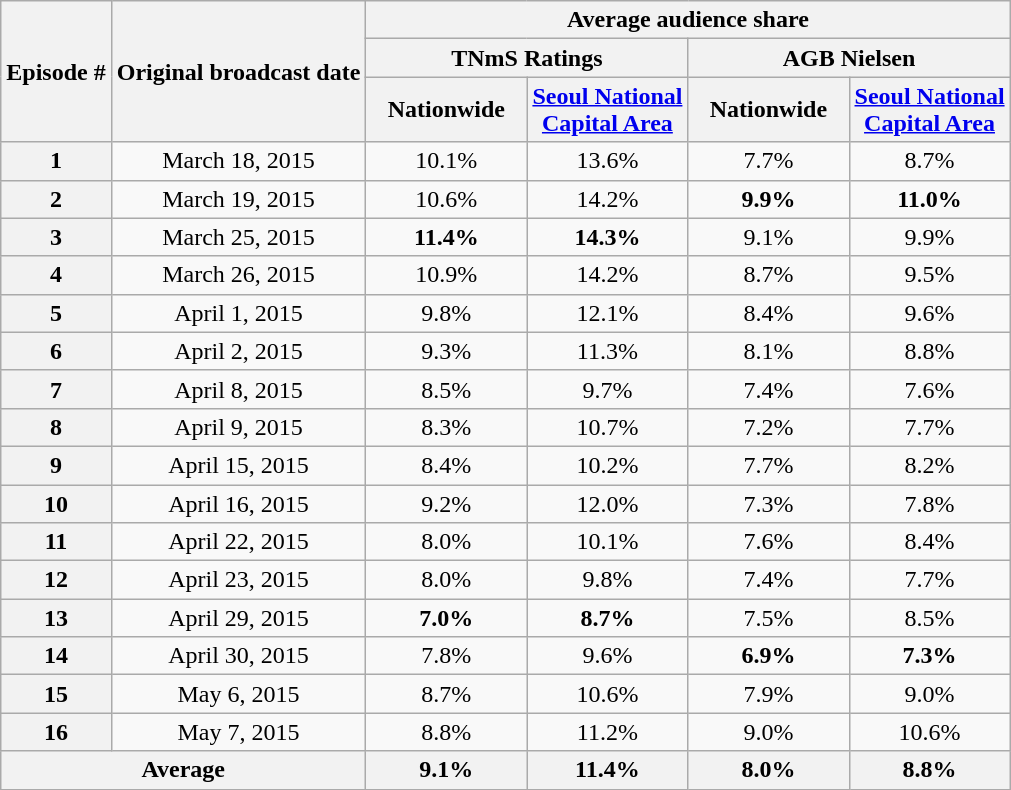<table class=wikitable style="text-align:center">
<tr>
<th rowspan="3">Episode #</th>
<th rowspan="3">Original broadcast date</th>
<th colspan="4">Average audience share</th>
</tr>
<tr>
<th colspan="2">TNmS Ratings</th>
<th colspan="2">AGB Nielsen</th>
</tr>
<tr>
<th width=100>Nationwide</th>
<th width=100><a href='#'>Seoul National Capital Area</a></th>
<th width=100>Nationwide</th>
<th width=100><a href='#'>Seoul National Capital Area</a></th>
</tr>
<tr>
<th>1</th>
<td>March 18, 2015</td>
<td>10.1%</td>
<td>13.6%</td>
<td>7.7%</td>
<td>8.7%</td>
</tr>
<tr>
<th>2</th>
<td>March 19, 2015</td>
<td>10.6%</td>
<td>14.2%</td>
<td><span><strong>9.9%</strong></span></td>
<td><span><strong>11.0%</strong></span></td>
</tr>
<tr>
<th>3</th>
<td>March 25, 2015</td>
<td><span><strong>11.4%</strong></span></td>
<td><span><strong>14.3%</strong></span></td>
<td>9.1%</td>
<td>9.9%</td>
</tr>
<tr>
<th>4</th>
<td>March 26, 2015</td>
<td>10.9%</td>
<td>14.2%</td>
<td>8.7%</td>
<td>9.5%</td>
</tr>
<tr>
<th>5</th>
<td>April 1, 2015</td>
<td>9.8%</td>
<td>12.1%</td>
<td>8.4%</td>
<td>9.6%</td>
</tr>
<tr>
<th>6</th>
<td>April 2, 2015</td>
<td>9.3%</td>
<td>11.3%</td>
<td>8.1%</td>
<td>8.8%</td>
</tr>
<tr>
<th>7</th>
<td>April 8, 2015</td>
<td>8.5%</td>
<td>9.7%</td>
<td>7.4%</td>
<td>7.6%</td>
</tr>
<tr>
<th>8</th>
<td>April 9, 2015</td>
<td>8.3%</td>
<td>10.7%</td>
<td>7.2%</td>
<td>7.7%</td>
</tr>
<tr>
<th>9</th>
<td>April 15, 2015</td>
<td>8.4%</td>
<td>10.2%</td>
<td>7.7%</td>
<td>8.2%</td>
</tr>
<tr>
<th>10</th>
<td>April 16, 2015</td>
<td>9.2%</td>
<td>12.0%</td>
<td>7.3%</td>
<td>7.8%</td>
</tr>
<tr>
<th>11</th>
<td>April 22, 2015</td>
<td>8.0%</td>
<td>10.1%</td>
<td>7.6%</td>
<td>8.4%</td>
</tr>
<tr>
<th>12</th>
<td>April 23, 2015</td>
<td>8.0%</td>
<td>9.8%</td>
<td>7.4%</td>
<td>7.7%</td>
</tr>
<tr>
<th>13</th>
<td>April 29, 2015</td>
<td><span><strong>7.0%</strong></span></td>
<td><span><strong>8.7%</strong></span></td>
<td>7.5%</td>
<td>8.5%</td>
</tr>
<tr>
<th>14</th>
<td>April 30, 2015</td>
<td>7.8%</td>
<td>9.6%</td>
<td><span><strong>6.9%</strong></span></td>
<td><span><strong>7.3%</strong></span></td>
</tr>
<tr>
<th>15</th>
<td>May 6, 2015</td>
<td>8.7%</td>
<td>10.6%</td>
<td>7.9%</td>
<td>9.0%</td>
</tr>
<tr>
<th>16</th>
<td>May 7, 2015</td>
<td>8.8%</td>
<td>11.2%</td>
<td>9.0%</td>
<td>10.6%</td>
</tr>
<tr>
<th colspan=2>Average</th>
<th>9.1%</th>
<th>11.4%</th>
<th>8.0%</th>
<th>8.8%</th>
</tr>
</table>
